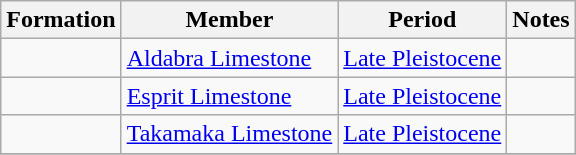<table class="wikitable sortable">
<tr>
<th>Formation</th>
<th>Member</th>
<th>Period</th>
<th class="unsortable">Notes</th>
</tr>
<tr>
<td></td>
<td><a href='#'>Aldabra Limestone</a></td>
<td><a href='#'>Late Pleistocene</a></td>
<td align=center></td>
</tr>
<tr>
<td></td>
<td><a href='#'>Esprit Limestone</a></td>
<td><a href='#'>Late Pleistocene</a></td>
<td align=center></td>
</tr>
<tr>
<td></td>
<td><a href='#'>Takamaka Limestone</a></td>
<td><a href='#'>Late Pleistocene</a></td>
<td align=center></td>
</tr>
<tr>
</tr>
</table>
